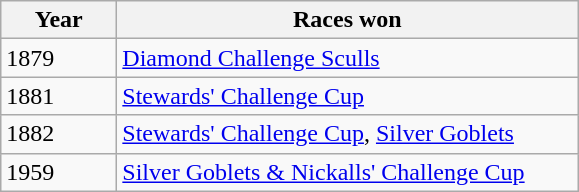<table class="wikitable">
<tr>
<th width=70>Year</th>
<th width=300>Races won</th>
</tr>
<tr>
<td>1879</td>
<td><a href='#'>Diamond Challenge Sculls</a></td>
</tr>
<tr>
<td>1881</td>
<td><a href='#'>Stewards' Challenge Cup</a></td>
</tr>
<tr>
<td>1882</td>
<td><a href='#'>Stewards' Challenge Cup</a>, <a href='#'>Silver Goblets</a></td>
</tr>
<tr>
<td>1959</td>
<td><a href='#'>Silver Goblets & Nickalls' Challenge Cup</a></td>
</tr>
</table>
